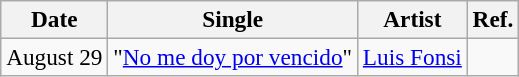<table class="wikitable" style="font-size:97%; text-align:center;">
<tr>
<th>Date</th>
<th>Single</th>
<th>Artist</th>
<th>Ref.</th>
</tr>
<tr>
<td>August 29</td>
<td>"<a href='#'>No me doy por vencido</a>"</td>
<td><a href='#'>Luis Fonsi</a></td>
<td></td>
</tr>
</table>
